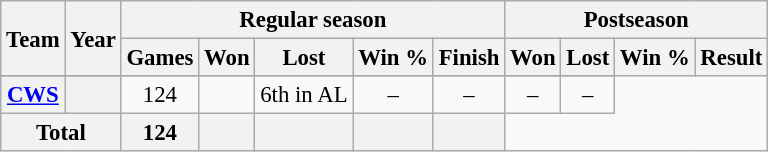<table class="wikitable" style="font-size: 95%; text-align:center;">
<tr>
<th rowspan="2">Team</th>
<th rowspan="2">Year</th>
<th colspan="5">Regular season</th>
<th colspan="4">Postseason</th>
</tr>
<tr>
<th>Games</th>
<th>Won</th>
<th>Lost</th>
<th>Win %</th>
<th>Finish</th>
<th>Won</th>
<th>Lost</th>
<th>Win %</th>
<th>Result</th>
</tr>
<tr>
</tr>
<tr>
<th><a href='#'>CWS</a></th>
<th></th>
<td>124</td>
<td></td>
<td>6th in AL</td>
<td>–</td>
<td>–</td>
<td>–</td>
<td>–</td>
</tr>
<tr>
<th colspan="2">Total</th>
<th>124</th>
<th></th>
<th></th>
<th></th>
<th></th>
</tr>
</table>
